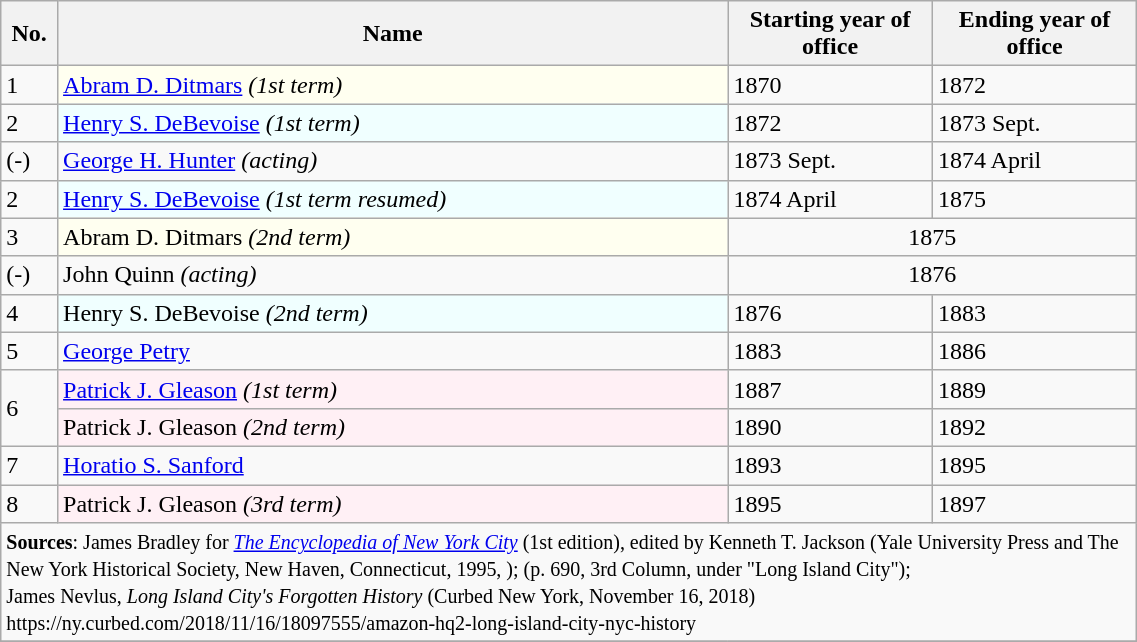<table class="wikitable" style="float:left; width:60%">
<tr>
<th width="5%">No.</th>
<th style-"width:25%">Name</th>
<th style="width:18%;">Starting year of office</th>
<th style="width:18%">Ending year of office</th>
</tr>
<tr>
<td>1</td>
<td bgcolor="ivory"><a href='#'>Abram D. Ditmars</a> <em>(1st term)</em></td>
<td>1870</td>
<td>1872</td>
</tr>
<tr>
<td>2</td>
<td bgcolor="azure"><a href='#'>Henry S. DeBevoise</a> <em>(1st term)</em></td>
<td>1872</td>
<td>1873 Sept.</td>
</tr>
<tr>
<td>(-)</td>
<td><a href='#'>George H. Hunter</a> <em>(acting)</em></td>
<td>1873 Sept.</td>
<td>1874 April</td>
</tr>
<tr>
<td>2</td>
<td bgcolor="azure"><a href='#'>Henry S. DeBevoise</a> <em>(1st term resumed)</em></td>
<td>1874 April</td>
<td>1875</td>
</tr>
<tr>
<td>3</td>
<td bgcolor="ivory">Abram D. Ditmars <em>(2nd term)</em></td>
<td colspan="2" Style="text-align:center">1875</td>
</tr>
<tr>
<td>(-)</td>
<td>John Quinn <em>(acting)</em></td>
<td colspan="2" Style="text-align:center">1876</td>
</tr>
<tr>
<td>4</td>
<td bgcolor="azure">Henry S. DeBevoise <em>(2nd term)</em></td>
<td>1876</td>
<td>1883</td>
</tr>
<tr>
<td>5</td>
<td><a href='#'>George Petry</a></td>
<td>1883</td>
<td>1886</td>
</tr>
<tr>
<td rowspan="2">6</td>
<td bgcolor="lavenderblush"><a href='#'>Patrick J. Gleason</a> <em>(1st term)</em></td>
<td>1887</td>
<td>1889</td>
</tr>
<tr>
<td bgcolor="lavenderblush">Patrick J. Gleason <em>(2nd term)</em></td>
<td>1890</td>
<td>1892</td>
</tr>
<tr>
<td>7</td>
<td><a href='#'>Horatio S. Sanford</a></td>
<td>1893</td>
<td>1895</td>
</tr>
<tr>
<td>8</td>
<td bgcolor="lavenderblush">Patrick J. Gleason <em>(3rd term)</em></td>
<td>1895</td>
<td>1897</td>
</tr>
<tr>
<td colspan="4"><small><strong>Sources</strong>: James Bradley for <em><a href='#'>The Encyclopedia of New York City</a></em> (1st edition), edited by Kenneth T. Jackson (Yale University Press and The New York Historical Society, New Haven, Connecticut, 1995, ); (p. 690, 3rd Column, under "Long Island City");<br> James Nevlus, <em>Long Island City's Forgotten History</em> (Curbed New York, November 16, 2018) https://ny.curbed.com/2018/11/16/18097555/amazon-hq2-long-island-city-nyc-history</small></td>
</tr>
<tr>
</tr>
</table>
